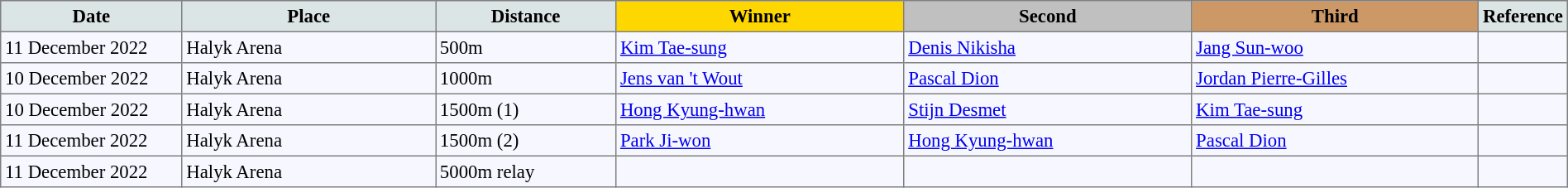<table bgcolor="#f7f8ff" cellpadding="3" cellspacing="0" border="1" style="font-size: 95%; border: gray solid 1px; border-collapse: collapse;">
<tr bgcolor="#cccccc" (1>
<td width="150" align="center" bgcolor="#dce5e5"><strong>Date</strong></td>
<td width="220" align="center" bgcolor="#dce5e5"><strong>Place</strong></td>
<td width="150" align="center" bgcolor="#dce5e5"><strong>Distance</strong></td>
<td align="center" bgcolor="gold" width="250"><strong>Winner</strong></td>
<td align="center" bgcolor="silver" width="250"><strong>Second</strong></td>
<td width="250" align="center" bgcolor="#cc9966"><strong>Third</strong></td>
<td width="30" align="center" bgcolor="#dce5e5"><strong>Reference</strong></td>
</tr>
<tr align="left">
<td>11 December 2022</td>
<td>Halyk Arena</td>
<td>500m</td>
<td> <a href='#'>Kim Tae-sung</a></td>
<td> <a href='#'>Denis Nikisha</a></td>
<td> <a href='#'>Jang Sun-woo</a></td>
<td></td>
</tr>
<tr align="left">
<td>10 December 2022</td>
<td>Halyk Arena</td>
<td>1000m</td>
<td> <a href='#'>Jens van 't Wout</a></td>
<td> <a href='#'>Pascal Dion</a></td>
<td> <a href='#'>Jordan Pierre-Gilles</a></td>
<td></td>
</tr>
<tr align="left">
<td>10 December 2022</td>
<td>Halyk Arena</td>
<td>1500m (1)</td>
<td> <a href='#'>Hong Kyung-hwan</a></td>
<td> <a href='#'>Stijn Desmet</a></td>
<td> <a href='#'>Kim Tae-sung</a></td>
<td></td>
</tr>
<tr align="left">
<td>11 December 2022</td>
<td>Halyk Arena</td>
<td>1500m (2)</td>
<td> <a href='#'>Park Ji-won</a></td>
<td> <a href='#'>Hong Kyung-hwan</a></td>
<td> <a href='#'>Pascal Dion</a></td>
<td></td>
</tr>
<tr align="left">
<td>11 December 2022</td>
<td>Halyk Arena</td>
<td>5000m relay</td>
<td></td>
<td></td>
<td></td>
<td></td>
</tr>
</table>
